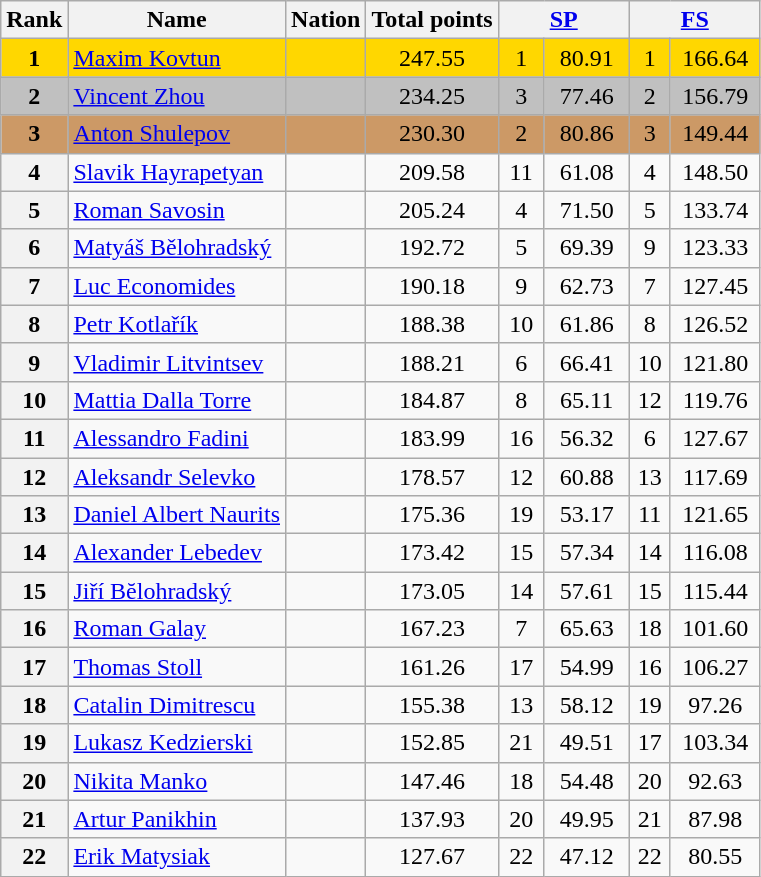<table class="wikitable sortable">
<tr>
<th>Rank</th>
<th>Name</th>
<th>Nation</th>
<th>Total points</th>
<th colspan="2" width="80px"><a href='#'>SP</a></th>
<th colspan="2" width="80px"><a href='#'>FS</a></th>
</tr>
<tr bgcolor="gold">
<td align="center"><strong>1</strong></td>
<td><a href='#'>Maxim Kovtun</a></td>
<td></td>
<td align="center">247.55</td>
<td align="center">1</td>
<td align="center">80.91</td>
<td align="center">1</td>
<td align="center">166.64</td>
</tr>
<tr bgcolor="silver">
<td align="center"><strong>2</strong></td>
<td><a href='#'>Vincent Zhou</a></td>
<td></td>
<td align="center">234.25</td>
<td align="center">3</td>
<td align="center">77.46</td>
<td align="center">2</td>
<td align="center">156.79</td>
</tr>
<tr bgcolor="cc9966">
<td align="center"><strong>3</strong></td>
<td><a href='#'>Anton Shulepov</a></td>
<td></td>
<td align="center">230.30</td>
<td align="center">2</td>
<td align="center">80.86</td>
<td align="center">3</td>
<td align="center">149.44</td>
</tr>
<tr>
<th>4</th>
<td><a href='#'>Slavik Hayrapetyan</a></td>
<td></td>
<td align="center">209.58</td>
<td align="center">11</td>
<td align="center">61.08</td>
<td align="center">4</td>
<td align="center">148.50</td>
</tr>
<tr>
<th>5</th>
<td><a href='#'>Roman Savosin</a></td>
<td></td>
<td align="center">205.24</td>
<td align="center">4</td>
<td align="center">71.50</td>
<td align="center">5</td>
<td align="center">133.74</td>
</tr>
<tr>
<th>6</th>
<td><a href='#'>Matyáš Bělohradský</a></td>
<td></td>
<td align="center">192.72</td>
<td align="center">5</td>
<td align="center">69.39</td>
<td align="center">9</td>
<td align="center">123.33</td>
</tr>
<tr>
<th>7</th>
<td><a href='#'>Luc Economides</a></td>
<td></td>
<td align="center">190.18</td>
<td align="center">9</td>
<td align="center">62.73</td>
<td align="center">7</td>
<td align="center">127.45</td>
</tr>
<tr>
<th>8</th>
<td><a href='#'>Petr Kotlařík</a></td>
<td></td>
<td align="center">188.38</td>
<td align="center">10</td>
<td align="center">61.86</td>
<td align="center">8</td>
<td align="center">126.52</td>
</tr>
<tr>
<th>9</th>
<td><a href='#'>Vladimir Litvintsev</a></td>
<td></td>
<td align="center">188.21</td>
<td align="center">6</td>
<td align="center">66.41</td>
<td align="center">10</td>
<td align="center">121.80</td>
</tr>
<tr>
<th>10</th>
<td><a href='#'>Mattia Dalla Torre</a></td>
<td></td>
<td align="center">184.87</td>
<td align="center">8</td>
<td align="center">65.11</td>
<td align="center">12</td>
<td align="center">119.76</td>
</tr>
<tr>
<th>11</th>
<td><a href='#'>Alessandro Fadini</a></td>
<td></td>
<td align="center">183.99</td>
<td align="center">16</td>
<td align="center">56.32</td>
<td align="center">6</td>
<td align="center">127.67</td>
</tr>
<tr>
<th>12</th>
<td><a href='#'>Aleksandr Selevko</a></td>
<td></td>
<td align="center">178.57</td>
<td align="center">12</td>
<td align="center">60.88</td>
<td align="center">13</td>
<td align="center">117.69</td>
</tr>
<tr>
<th>13</th>
<td><a href='#'>Daniel Albert Naurits</a></td>
<td></td>
<td align="center">175.36</td>
<td align="center">19</td>
<td align="center">53.17</td>
<td align="center">11</td>
<td align="center">121.65</td>
</tr>
<tr>
<th>14</th>
<td><a href='#'>Alexander Lebedev</a></td>
<td></td>
<td align="center">173.42</td>
<td align="center">15</td>
<td align="center">57.34</td>
<td align="center">14</td>
<td align="center">116.08</td>
</tr>
<tr>
<th>15</th>
<td><a href='#'>Jiří Bĕlohradský</a></td>
<td></td>
<td align="center">173.05</td>
<td align="center">14</td>
<td align="center">57.61</td>
<td align="center">15</td>
<td align="center">115.44</td>
</tr>
<tr>
<th>16</th>
<td><a href='#'>Roman Galay</a></td>
<td></td>
<td align="center">167.23</td>
<td align="center">7</td>
<td align="center">65.63</td>
<td align="center">18</td>
<td align="center">101.60</td>
</tr>
<tr>
<th>17</th>
<td><a href='#'>Thomas Stoll</a></td>
<td></td>
<td align="center">161.26</td>
<td align="center">17</td>
<td align="center">54.99</td>
<td align="center">16</td>
<td align="center">106.27</td>
</tr>
<tr>
<th>18</th>
<td><a href='#'>Catalin Dimitrescu</a></td>
<td></td>
<td align="center">155.38</td>
<td align="center">13</td>
<td align="center">58.12</td>
<td align="center">19</td>
<td align="center">97.26</td>
</tr>
<tr>
<th>19</th>
<td><a href='#'>Lukasz Kedzierski</a></td>
<td></td>
<td align="center">152.85</td>
<td align="center">21</td>
<td align="center">49.51</td>
<td align="center">17</td>
<td align="center">103.34</td>
</tr>
<tr>
<th>20</th>
<td><a href='#'>Nikita Manko</a></td>
<td></td>
<td align="center">147.46</td>
<td align="center">18</td>
<td align="center">54.48</td>
<td align="center">20</td>
<td align="center">92.63</td>
</tr>
<tr>
<th>21</th>
<td><a href='#'>Artur Panikhin</a></td>
<td></td>
<td align="center">137.93</td>
<td align="center">20</td>
<td align="center">49.95</td>
<td align="center">21</td>
<td align="center">87.98</td>
</tr>
<tr>
<th>22</th>
<td><a href='#'>Erik Matysiak</a></td>
<td></td>
<td align="center">127.67</td>
<td align="center">22</td>
<td align="center">47.12</td>
<td align="center">22</td>
<td align="center">80.55</td>
</tr>
</table>
